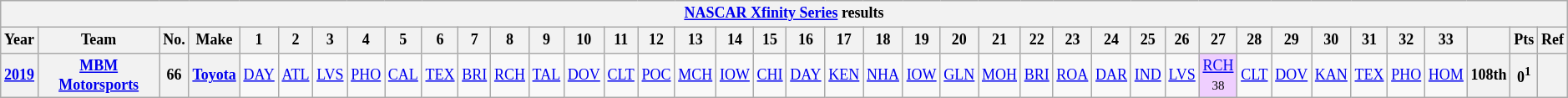<table class="wikitable" style="text-align:center; font-size:75%">
<tr>
<th colspan=42><a href='#'>NASCAR Xfinity Series</a> results</th>
</tr>
<tr>
<th>Year</th>
<th>Team</th>
<th>No.</th>
<th>Make</th>
<th>1</th>
<th>2</th>
<th>3</th>
<th>4</th>
<th>5</th>
<th>6</th>
<th>7</th>
<th>8</th>
<th>9</th>
<th>10</th>
<th>11</th>
<th>12</th>
<th>13</th>
<th>14</th>
<th>15</th>
<th>16</th>
<th>17</th>
<th>18</th>
<th>19</th>
<th>20</th>
<th>21</th>
<th>22</th>
<th>23</th>
<th>24</th>
<th>25</th>
<th>26</th>
<th>27</th>
<th>28</th>
<th>29</th>
<th>30</th>
<th>31</th>
<th>32</th>
<th>33</th>
<th></th>
<th>Pts</th>
<th>Ref</th>
</tr>
<tr>
<th><a href='#'>2019</a></th>
<th><a href='#'>MBM Motorsports</a></th>
<th>66</th>
<th><a href='#'>Toyota</a></th>
<td><a href='#'>DAY</a></td>
<td><a href='#'>ATL</a></td>
<td><a href='#'>LVS</a></td>
<td><a href='#'>PHO</a></td>
<td><a href='#'>CAL</a></td>
<td><a href='#'>TEX</a></td>
<td><a href='#'>BRI</a></td>
<td><a href='#'>RCH</a></td>
<td><a href='#'>TAL</a></td>
<td><a href='#'>DOV</a></td>
<td><a href='#'>CLT</a></td>
<td><a href='#'>POC</a></td>
<td><a href='#'>MCH</a></td>
<td><a href='#'>IOW</a></td>
<td><a href='#'>CHI</a></td>
<td><a href='#'>DAY</a></td>
<td><a href='#'>KEN</a></td>
<td><a href='#'>NHA</a></td>
<td><a href='#'>IOW</a></td>
<td><a href='#'>GLN</a></td>
<td><a href='#'>MOH</a></td>
<td><a href='#'>BRI</a></td>
<td><a href='#'>ROA</a></td>
<td><a href='#'>DAR</a></td>
<td><a href='#'>IND</a></td>
<td><a href='#'>LVS</a></td>
<td style="background:#EFCFFF"><a href='#'>RCH</a><br><small>38</small></td>
<td><a href='#'>CLT</a></td>
<td><a href='#'>DOV</a></td>
<td><a href='#'>KAN</a></td>
<td><a href='#'>TEX</a></td>
<td><a href='#'>PHO</a></td>
<td><a href='#'>HOM</a></td>
<th>108th</th>
<th>0<sup>1</sup></th>
<th></th>
</tr>
</table>
